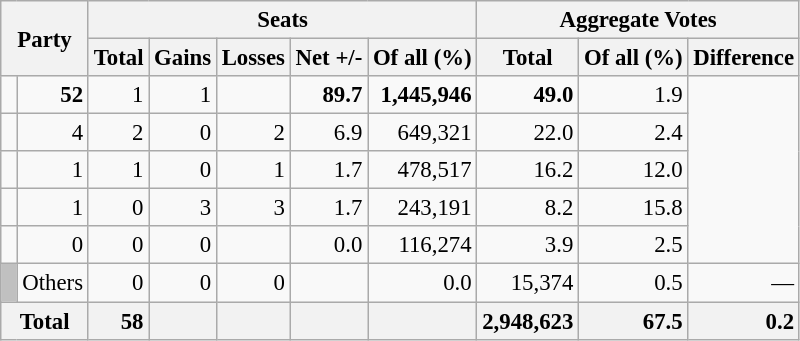<table class="wikitable sortable" style="text-align:right; font-size:95%;">
<tr>
<th colspan="2" rowspan="2">Party</th>
<th colspan="5">Seats</th>
<th colspan="3">Aggregate Votes</th>
</tr>
<tr>
<th>Total</th>
<th>Gains</th>
<th>Losses</th>
<th>Net +/-</th>
<th>Of all (%)</th>
<th>Total</th>
<th>Of all (%)</th>
<th>Difference</th>
</tr>
<tr>
<td></td>
<td><strong>52</strong></td>
<td>1</td>
<td>1</td>
<td></td>
<td><strong>89.7</strong></td>
<td><strong>1,445,946</strong></td>
<td><strong>49.0</strong></td>
<td>1.9</td>
</tr>
<tr>
<td></td>
<td>4</td>
<td>2</td>
<td>0</td>
<td>2</td>
<td>6.9</td>
<td>649,321</td>
<td>22.0</td>
<td>2.4</td>
</tr>
<tr>
<td></td>
<td>1</td>
<td>1</td>
<td>0</td>
<td>1</td>
<td>1.7</td>
<td>478,517</td>
<td>16.2</td>
<td>12.0</td>
</tr>
<tr>
<td></td>
<td>1</td>
<td>0</td>
<td>3</td>
<td>3</td>
<td>1.7</td>
<td>243,191</td>
<td>8.2</td>
<td>15.8</td>
</tr>
<tr>
<td></td>
<td>0</td>
<td>0</td>
<td>0</td>
<td></td>
<td>0.0</td>
<td>116,274</td>
<td>3.9</td>
<td>2.5</td>
</tr>
<tr>
<td style="background:silver;"> </td>
<td align=left>Others</td>
<td>0</td>
<td>0</td>
<td>0</td>
<td></td>
<td>0.0</td>
<td>15,374</td>
<td>0.5</td>
<td>—</td>
</tr>
<tr class="sortbottom">
<th colspan="2" style="background:#f2f2f2"><strong>Total</strong></th>
<td style="background:#f2f2f2;"><strong>58</strong></td>
<td style="background:#f2f2f2;"></td>
<td style="background:#f2f2f2;"></td>
<td style="background:#f2f2f2;"></td>
<td style="background:#f2f2f2;"></td>
<td style="background:#f2f2f2;"><strong>2,948,623</strong></td>
<td style="background:#f2f2f2;"><strong>67.5</strong></td>
<td style="background:#f2f2f2;"><strong>0.2</strong></td>
</tr>
</table>
